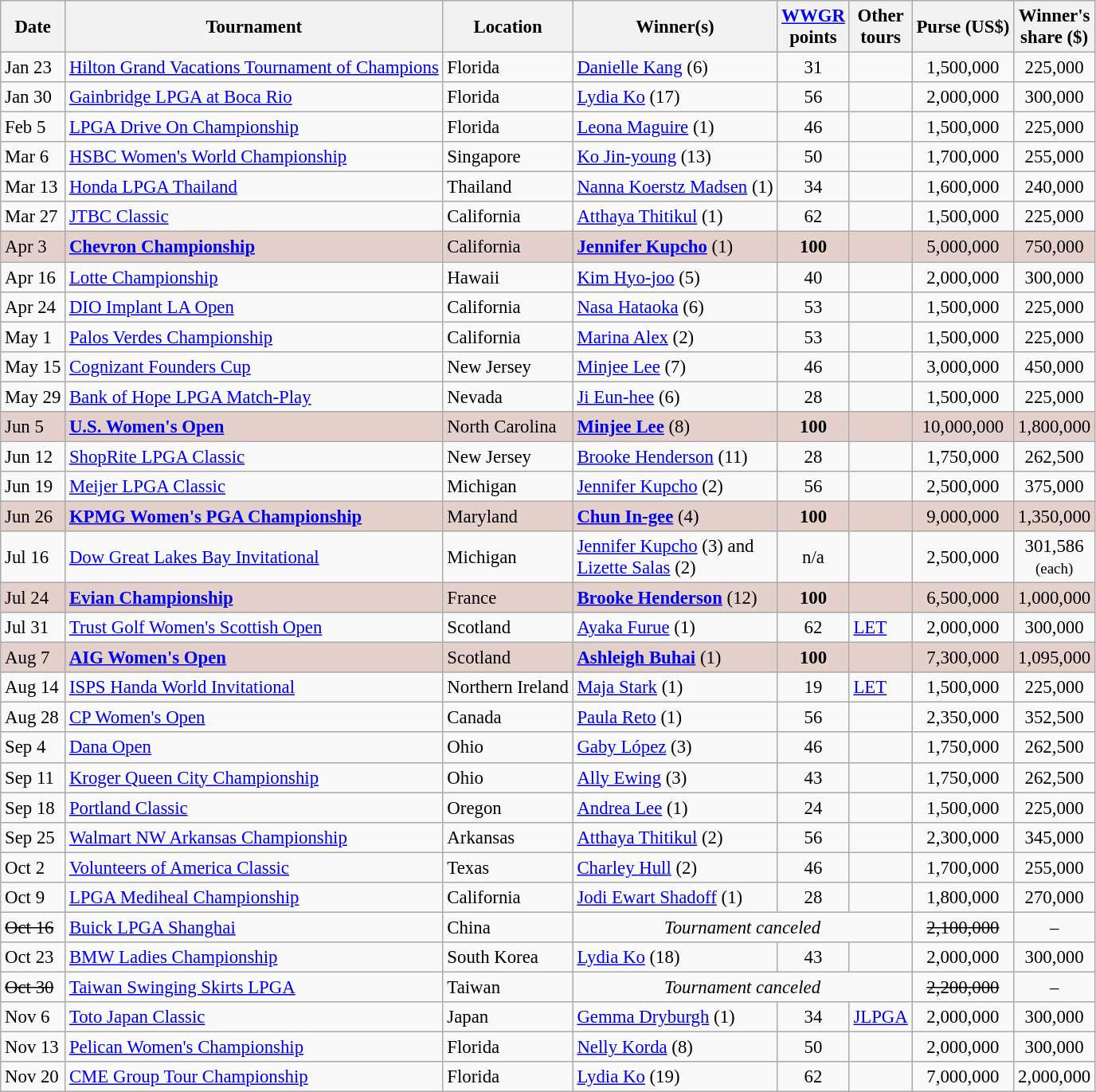<table class="wikitable sortable" style="font-size:95%;">
<tr>
<th>Date</th>
<th>Tournament</th>
<th>Location</th>
<th>Winner(s)</th>
<th><a href='#'>WWGR</a><br>points</th>
<th>Other<br>tours</th>
<th>Purse (US$)</th>
<th>Winner's<br>share ($)</th>
</tr>
<tr>
<td>Jan 23</td>
<td><a href='#'>Hilton Grand Vacations Tournament of Champions</a></td>
<td>Florida</td>
<td> <a href='#'>Danielle Kang</a> (6)</td>
<td align=center>31</td>
<td></td>
<td align=center>1,500,000</td>
<td align=center>225,000</td>
</tr>
<tr>
<td>Jan 30</td>
<td><a href='#'>Gainbridge LPGA at Boca Rio</a></td>
<td>Florida</td>
<td> <a href='#'>Lydia Ko</a> (17)</td>
<td align=center>56</td>
<td></td>
<td align=center>2,000,000</td>
<td align=center>300,000</td>
</tr>
<tr>
<td>Feb 5</td>
<td><a href='#'>LPGA Drive On Championship</a></td>
<td>Florida</td>
<td> <a href='#'>Leona Maguire</a> (1)</td>
<td align=center>46</td>
<td></td>
<td align=center>1,500,000</td>
<td align=center>225,000</td>
</tr>
<tr>
<td>Mar 6</td>
<td><a href='#'>HSBC Women's World Championship</a></td>
<td>Singapore</td>
<td> <a href='#'>Ko Jin-young</a> (13)</td>
<td align=center>50</td>
<td></td>
<td align=center>1,700,000</td>
<td align=center>255,000</td>
</tr>
<tr>
<td>Mar 13</td>
<td><a href='#'>Honda LPGA Thailand</a></td>
<td>Thailand</td>
<td> <a href='#'>Nanna Koerstz Madsen</a> (1)</td>
<td align=center>34</td>
<td></td>
<td align=center>1,600,000</td>
<td align=center>240,000</td>
</tr>
<tr>
<td>Mar 27</td>
<td><a href='#'>JTBC Classic</a></td>
<td>California</td>
<td> <a href='#'>Atthaya Thitikul</a> (1)</td>
<td align=center>62</td>
<td></td>
<td align=center>1,500,000</td>
<td align=center>225,000</td>
</tr>
<tr style="background:#e5d1cb;">
<td>Apr 3</td>
<td><strong><a href='#'>Chevron Championship</a></strong></td>
<td>California</td>
<td> <strong><a href='#'>Jennifer Kupcho</a></strong> (1)</td>
<td align=center><strong>100</strong></td>
<td></td>
<td align=center>5,000,000</td>
<td align=center>750,000</td>
</tr>
<tr>
<td>Apr 16</td>
<td><a href='#'>Lotte Championship</a></td>
<td>Hawaii</td>
<td> <a href='#'>Kim Hyo-joo</a> (5)</td>
<td align=center>40</td>
<td></td>
<td align=center>2,000,000</td>
<td align=center>300,000</td>
</tr>
<tr>
<td>Apr 24</td>
<td><a href='#'>DIO Implant LA Open</a></td>
<td>California</td>
<td> <a href='#'>Nasa Hataoka</a> (6)</td>
<td align=center>53</td>
<td></td>
<td align=center>1,500,000</td>
<td align=center>225,000</td>
</tr>
<tr>
<td>May 1</td>
<td><a href='#'>Palos Verdes Championship</a></td>
<td>California</td>
<td> <a href='#'>Marina Alex</a> (2)</td>
<td align=center>53</td>
<td></td>
<td align=center>1,500,000</td>
<td align=center>225,000</td>
</tr>
<tr>
<td>May 15</td>
<td><a href='#'>Cognizant Founders Cup</a></td>
<td>New Jersey</td>
<td> <a href='#'>Minjee Lee</a> (7)</td>
<td align=center>46</td>
<td></td>
<td align=center>3,000,000</td>
<td align=center>450,000</td>
</tr>
<tr>
<td>May 29</td>
<td><a href='#'>Bank of Hope LPGA Match-Play</a></td>
<td>Nevada</td>
<td> <a href='#'>Ji Eun-hee</a> (6)</td>
<td align=center>28</td>
<td></td>
<td align=center>1,500,000</td>
<td align=center>225,000</td>
</tr>
<tr style="background:#e5d1cb;">
<td>Jun 5</td>
<td><strong><a href='#'>U.S. Women's Open</a></strong></td>
<td>North Carolina</td>
<td> <strong><a href='#'>Minjee Lee</a></strong> (8)</td>
<td align=center><strong>100</strong></td>
<td></td>
<td align=center>10,000,000</td>
<td align=center>1,800,000</td>
</tr>
<tr>
<td>Jun 12</td>
<td><a href='#'>ShopRite LPGA Classic</a></td>
<td>New Jersey</td>
<td> <a href='#'>Brooke Henderson</a> (11)</td>
<td align=center>28</td>
<td></td>
<td align=center>1,750,000</td>
<td align=center>262,500</td>
</tr>
<tr>
<td>Jun 19</td>
<td><a href='#'>Meijer LPGA Classic</a></td>
<td>Michigan</td>
<td> <a href='#'>Jennifer Kupcho</a> (2)</td>
<td align=center>56</td>
<td></td>
<td align=center>2,500,000</td>
<td align=center>375,000</td>
</tr>
<tr style="background:#e5d1cb;">
<td>Jun 26</td>
<td><strong><a href='#'>KPMG Women's PGA Championship</a></strong></td>
<td>Maryland</td>
<td> <strong><a href='#'>Chun In-gee</a></strong> (4)</td>
<td align=center><strong>100</strong></td>
<td></td>
<td align=center>9,000,000</td>
<td align=center>1,350,000</td>
</tr>
<tr>
<td>Jul 16</td>
<td><a href='#'>Dow Great Lakes Bay Invitational</a></td>
<td>Michigan</td>
<td> <a href='#'>Jennifer Kupcho</a> (3) and<br> <a href='#'>Lizette Salas</a> (2)</td>
<td align=center>n/a</td>
<td></td>
<td align=center>2,500,000</td>
<td align=center>301,586<br><small>(each)</small></td>
</tr>
<tr style="background:#e5d1cb;">
<td>Jul 24</td>
<td><strong><a href='#'>Evian Championship</a></strong></td>
<td>France</td>
<td> <strong><a href='#'>Brooke Henderson</a></strong> (12)</td>
<td align=center><strong>100</strong></td>
<td></td>
<td align=center>6,500,000</td>
<td align=center>1,000,000</td>
</tr>
<tr>
<td>Jul 31</td>
<td><a href='#'>Trust Golf Women's Scottish Open</a></td>
<td>Scotland</td>
<td> <a href='#'>Ayaka Furue</a> (1)</td>
<td align=center>62</td>
<td><a href='#'>LET</a></td>
<td align=center>2,000,000</td>
<td align=center>300,000</td>
</tr>
<tr style="background:#e5d1cb;">
<td>Aug 7</td>
<td><strong><a href='#'>AIG Women's Open</a></strong></td>
<td>Scotland</td>
<td> <strong><a href='#'>Ashleigh Buhai</a></strong> (1)</td>
<td align=center><strong>100</strong></td>
<td></td>
<td align=center>7,300,000</td>
<td align=center>1,095,000</td>
</tr>
<tr>
<td>Aug 14</td>
<td><a href='#'>ISPS Handa World Invitational</a></td>
<td>Northern Ireland</td>
<td> <a href='#'>Maja Stark</a> (1)</td>
<td align=center>19</td>
<td><a href='#'>LET</a></td>
<td align=center>1,500,000</td>
<td align=center>225,000</td>
</tr>
<tr>
<td>Aug 28</td>
<td><a href='#'>CP Women's Open</a></td>
<td>Canada</td>
<td> <a href='#'>Paula Reto</a> (1)</td>
<td align=center>56</td>
<td></td>
<td align=center>2,350,000</td>
<td align=center>352,500</td>
</tr>
<tr>
<td>Sep 4</td>
<td><a href='#'>Dana Open</a></td>
<td>Ohio</td>
<td> <a href='#'>Gaby López</a> (3)</td>
<td align=center>46</td>
<td></td>
<td align=center>1,750,000</td>
<td align=center>262,500</td>
</tr>
<tr>
<td>Sep 11</td>
<td><a href='#'>Kroger Queen City Championship</a></td>
<td>Ohio</td>
<td> <a href='#'>Ally Ewing</a> (3)</td>
<td align=center>43</td>
<td></td>
<td align=center>1,750,000</td>
<td align=center>262,500</td>
</tr>
<tr>
<td>Sep 18</td>
<td><a href='#'>Portland Classic</a></td>
<td>Oregon</td>
<td> <a href='#'>Andrea Lee</a> (1)</td>
<td align=center>24</td>
<td></td>
<td align=center>1,500,000</td>
<td align=center>225,000</td>
</tr>
<tr>
<td>Sep 25</td>
<td><a href='#'>Walmart NW Arkansas Championship</a></td>
<td>Arkansas</td>
<td> <a href='#'>Atthaya Thitikul</a> (2)</td>
<td align=center>56</td>
<td></td>
<td align=center>2,300,000</td>
<td align=center>345,000</td>
</tr>
<tr>
<td>Oct 2</td>
<td><a href='#'>Volunteers of America Classic</a></td>
<td>Texas</td>
<td> <a href='#'>Charley Hull</a> (2)</td>
<td align=center>46</td>
<td></td>
<td align=center>1,700,000</td>
<td align=center>255,000</td>
</tr>
<tr>
<td>Oct 9</td>
<td><a href='#'>LPGA Mediheal Championship</a></td>
<td>California</td>
<td> <a href='#'>Jodi Ewart Shadoff</a> (1)</td>
<td align=center>28</td>
<td></td>
<td align=center>1,800,000</td>
<td align=center>270,000</td>
</tr>
<tr>
<td><s>Oct 16</s></td>
<td><a href='#'>Buick LPGA Shanghai</a></td>
<td>China</td>
<td colspan=3 align=center><em>Tournament canceled</em></td>
<td align=center><s>2,100,000</s></td>
<td align=center>–</td>
</tr>
<tr>
<td>Oct 23</td>
<td><a href='#'>BMW Ladies Championship</a></td>
<td>South Korea</td>
<td> <a href='#'>Lydia Ko</a> (18)</td>
<td align=center>43</td>
<td></td>
<td align=center>2,000,000</td>
<td align=center>300,000</td>
</tr>
<tr>
<td><s>Oct 30</s></td>
<td><a href='#'>Taiwan Swinging Skirts LPGA</a></td>
<td>Taiwan</td>
<td colspan=3 align=center><em>Tournament canceled</em></td>
<td align=center><s>2,200,000</s></td>
<td align=center>–</td>
</tr>
<tr>
<td>Nov 6</td>
<td><a href='#'>Toto Japan Classic</a></td>
<td>Japan</td>
<td> <a href='#'>Gemma Dryburgh</a> (1)</td>
<td align=center>34</td>
<td><a href='#'>JLPGA</a></td>
<td align=center>2,000,000</td>
<td align=center>300,000</td>
</tr>
<tr>
<td>Nov 13</td>
<td><a href='#'>Pelican Women's Championship</a></td>
<td>Florida</td>
<td> <a href='#'>Nelly Korda</a> (8)</td>
<td align=center>50</td>
<td></td>
<td align=center>2,000,000</td>
<td align=center>300,000</td>
</tr>
<tr>
<td>Nov 20</td>
<td><a href='#'>CME Group Tour Championship</a></td>
<td>Florida</td>
<td> <a href='#'>Lydia Ko</a> (19)</td>
<td align=center>62</td>
<td></td>
<td align=center>7,000,000</td>
<td align=center>2,000,000 </td>
</tr>
</table>
